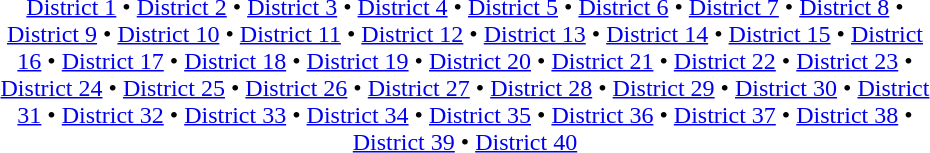<table id=toc class=toc summary=Contents style="width:50%">
<tr>
<td align=center><br><a href='#'>District 1</a> • <a href='#'>District 2</a> • <a href='#'>District 3</a> • <a href='#'>District 4</a> • <a href='#'>District 5</a> • <a href='#'>District 6</a> • <a href='#'>District 7</a> • <a href='#'>District 8</a> • <a href='#'>District 9</a> • <a href='#'>District 10</a> • <a href='#'>District 11</a> • <a href='#'>District 12</a> • <a href='#'>District 13</a> • <a href='#'>District 14</a> • <a href='#'>District 15</a> • <a href='#'>District 16</a> • <a href='#'>District 17</a> • <a href='#'>District 18</a> • <a href='#'>District 19</a> • <a href='#'>District 20</a> • <a href='#'>District 21</a> • <a href='#'>District 22</a> • <a href='#'>District 23</a> • <a href='#'>District 24</a> • <a href='#'>District 25</a> • <a href='#'>District 26</a> • <a href='#'>District 27</a> • <a href='#'>District 28</a> • <a href='#'>District 29</a> • <a href='#'>District 30</a> • <a href='#'>District 31</a> • <a href='#'>District 32</a> • <a href='#'>District 33</a> • <a href='#'>District 34</a> • <a href='#'>District 35</a> • <a href='#'>District 36</a> • <a href='#'>District 37</a> • <a href='#'>District 38</a> • <a href='#'>District 39</a> • <a href='#'>District 40</a></td>
</tr>
</table>
